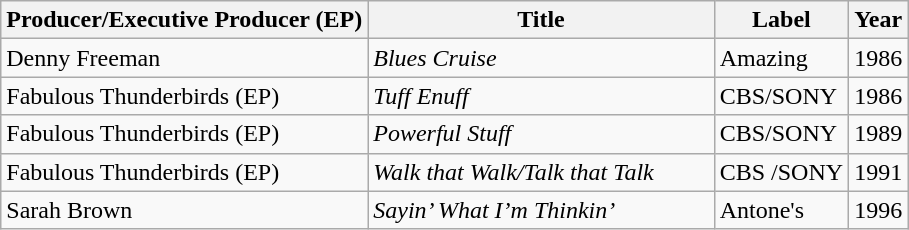<table class="wikitable">
<tr>
<th>Producer/Executive Producer (EP)</th>
<th>Title</th>
<th>Label</th>
<th>Year</th>
</tr>
<tr>
<td>Denny Freeman</td>
<td><em>Blues Cruise</em></td>
<td>Amazing</td>
<td>1986</td>
</tr>
<tr>
<td>Fabulous Thunderbirds (EP)</td>
<td><em>Tuff Enuff                                        </em></td>
<td>CBS/SONY</td>
<td>1986</td>
</tr>
<tr>
<td>Fabulous Thunderbirds (EP)</td>
<td><em>Powerful Stuff</em></td>
<td>CBS/SONY</td>
<td>1989</td>
</tr>
<tr>
<td>Fabulous Thunderbirds (EP)</td>
<td><em>Walk that Walk/Talk that Talk</em></td>
<td>CBS /SONY</td>
<td>1991</td>
</tr>
<tr>
<td>Sarah Brown</td>
<td><em>Sayin’ What I’m Thinkin’</em></td>
<td>Antone's</td>
<td>1996</td>
</tr>
</table>
